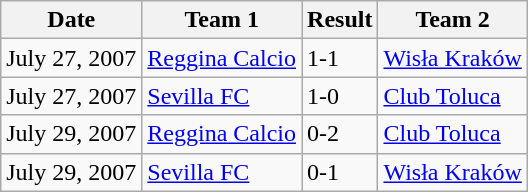<table class="wikitable">
<tr>
<th>Date</th>
<th>Team 1</th>
<th>Result</th>
<th>Team 2</th>
</tr>
<tr>
<td>July 27, 2007</td>
<td> <a href='#'>Reggina Calcio</a></td>
<td>1-1</td>
<td> <a href='#'>Wisła Kraków</a></td>
</tr>
<tr>
<td>July 27, 2007</td>
<td> <a href='#'>Sevilla FC</a></td>
<td>1-0</td>
<td> <a href='#'>Club Toluca</a></td>
</tr>
<tr>
<td>July 29, 2007</td>
<td> <a href='#'>Reggina Calcio</a></td>
<td>0-2</td>
<td> <a href='#'>Club Toluca</a></td>
</tr>
<tr>
<td>July 29, 2007</td>
<td> <a href='#'>Sevilla FC</a></td>
<td>0-1</td>
<td> <a href='#'>Wisła Kraków</a></td>
</tr>
</table>
